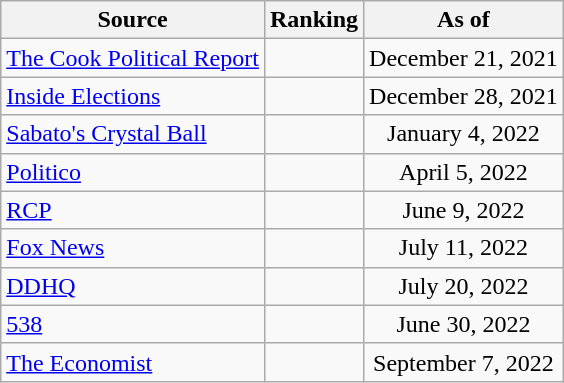<table class="wikitable" style="text-align:center">
<tr>
<th>Source</th>
<th>Ranking</th>
<th>As of</th>
</tr>
<tr>
<td align=left><a href='#'>The Cook Political Report</a></td>
<td></td>
<td>December 21, 2021</td>
</tr>
<tr>
<td align=left><a href='#'>Inside Elections</a></td>
<td></td>
<td>December 28, 2021</td>
</tr>
<tr>
<td align=left><a href='#'>Sabato's Crystal Ball</a></td>
<td></td>
<td>January 4, 2022</td>
</tr>
<tr>
<td align=left><a href='#'>Politico</a></td>
<td></td>
<td>April 5, 2022</td>
</tr>
<tr>
<td align="left"><a href='#'>RCP</a></td>
<td></td>
<td>June 9, 2022</td>
</tr>
<tr>
<td align=left><a href='#'>Fox News</a></td>
<td></td>
<td>July 11, 2022</td>
</tr>
<tr>
<td align="left"><a href='#'>DDHQ</a></td>
<td></td>
<td>July 20, 2022</td>
</tr>
<tr>
<td align="left"><a href='#'>538</a></td>
<td></td>
<td>June 30, 2022</td>
</tr>
<tr>
<td align="left"><a href='#'>The Economist</a></td>
<td></td>
<td>September 7, 2022</td>
</tr>
</table>
